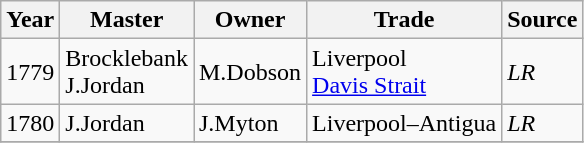<table class=" wikitable">
<tr>
<th>Year</th>
<th>Master</th>
<th>Owner</th>
<th>Trade</th>
<th>Source</th>
</tr>
<tr>
<td>1779</td>
<td>Brocklebank<br>J.Jordan</td>
<td>M.Dobson</td>
<td>Liverpool<br><a href='#'>Davis Strait</a></td>
<td><em>LR</em></td>
</tr>
<tr>
<td>1780</td>
<td>J.Jordan</td>
<td>J.Myton</td>
<td>Liverpool–Antigua</td>
<td><em>LR</em></td>
</tr>
<tr>
</tr>
</table>
